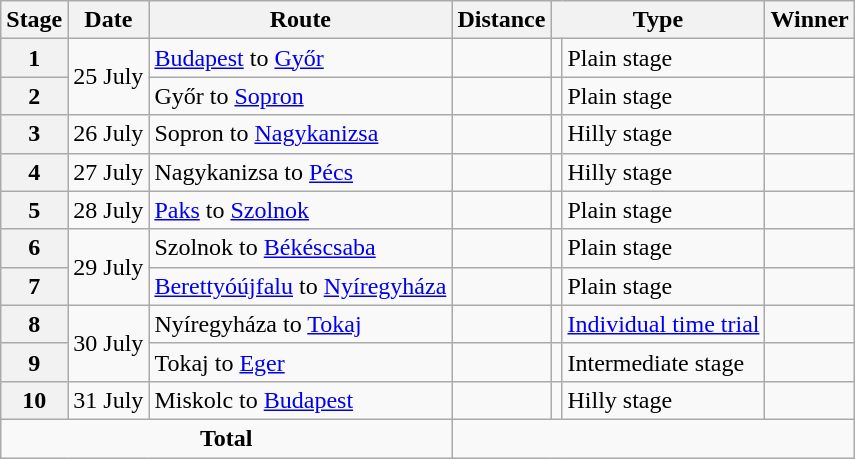<table class="wikitable">
<tr>
<th scope="col">Stage</th>
<th scope="col">Date</th>
<th scope="col">Route</th>
<th scope="col">Distance</th>
<th scope="col" colspan="2">Type</th>
<th scope="col">Winner</th>
</tr>
<tr>
<th scope="col">1</th>
<td style="text-align:right;"; rowspan=2">25 July</td>
<td><a href='#'>Budapest</a> to <a href='#'>Győr</a></td>
<td></td>
<td></td>
<td>Plain stage</td>
<td></td>
</tr>
<tr>
<th scope="col">2</th>
<td>Győr to <a href='#'>Sopron</a></td>
<td></td>
<td></td>
<td>Plain stage</td>
<td></td>
</tr>
<tr>
<th scope="col">3</th>
<td style="text-align:right;">26 July</td>
<td>Sopron to <a href='#'>Nagykanizsa</a></td>
<td></td>
<td></td>
<td>Hilly stage</td>
<td></td>
</tr>
<tr>
<th scope="col">4</th>
<td style="text-align:right;">27 July</td>
<td>Nagykanizsa to <a href='#'>Pécs</a></td>
<td></td>
<td></td>
<td>Hilly stage</td>
<td></td>
</tr>
<tr>
<th scope="col">5</th>
<td style="text-align:right;";>28 July</td>
<td><a href='#'>Paks</a> to <a href='#'>Szolnok</a></td>
<td></td>
<td></td>
<td>Plain stage</td>
<td></td>
</tr>
<tr>
<th scope="col">6</th>
<td style="text-align:right;"; rowspan=2">29 July</td>
<td>Szolnok to <a href='#'>Békéscsaba</a></td>
<td></td>
<td></td>
<td>Plain stage</td>
<td></td>
</tr>
<tr>
<th scope="col">7</th>
<td><a href='#'>Berettyóújfalu</a> to <a href='#'>Nyíregyháza</a></td>
<td></td>
<td></td>
<td>Plain stage</td>
<td></td>
</tr>
<tr>
<th scope="col">8</th>
<td style="text-align:right;"; rowspan=2">30 July</td>
<td>Nyíregyháza to <a href='#'>Tokaj</a></td>
<td></td>
<td></td>
<td><a href='#'>Individual time trial</a></td>
<td></td>
</tr>
<tr>
<th scope="col">9</th>
<td>Tokaj to <a href='#'>Eger</a></td>
<td></td>
<td></td>
<td>Intermediate stage</td>
<td></td>
</tr>
<tr>
<th scope="col">10</th>
<td style="text-align:right;";>31 July</td>
<td>Miskolc to <a href='#'>Budapest</a></td>
<td></td>
<td></td>
<td>Hilly stage</td>
<td></td>
</tr>
<tr>
<td colspan="3" style="text-align:center"><strong>Total</strong></td>
<td colspan="4" style="text-align:center"><strong></strong></td>
</tr>
</table>
